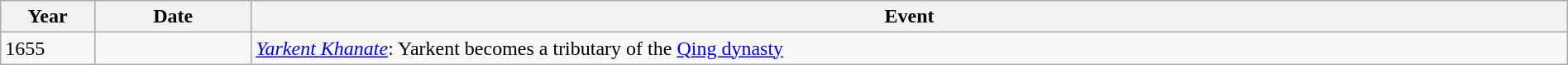<table class="wikitable" width="100%">
<tr>
<th style="width:6%">Year</th>
<th style="width:10%">Date</th>
<th>Event</th>
</tr>
<tr>
<td>1655</td>
<td></td>
<td><em><a href='#'>Yarkent Khanate</a></em>: Yarkent becomes a tributary of the <a href='#'>Qing dynasty</a></td>
</tr>
</table>
